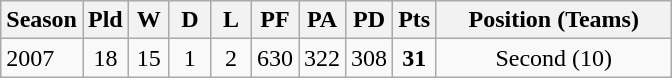<table class="wikitable" style="text-align:center;">
<tr>
<th width=30>Season</th>
<th width=20 abbr="Played">Pld</th>
<th width=20 abbr="Won">W</th>
<th width=20 abbr="Drawn">D</th>
<th width=20 abbr="Lost">L</th>
<th width=20 abbr="Points for">PF</th>
<th width=20 abbr="Points against">PA</th>
<th width=20 abbr="Points difference">PD</th>
<th width=20 abbr="Points">Pts</th>
<th width=150>Position (Teams)</th>
</tr>
<tr>
<td style="text-align:left;">2007</td>
<td>18</td>
<td>15</td>
<td>1</td>
<td>2</td>
<td>630</td>
<td>322</td>
<td>308</td>
<td><strong>31</strong></td>
<td>Second (10)</td>
</tr>
</table>
